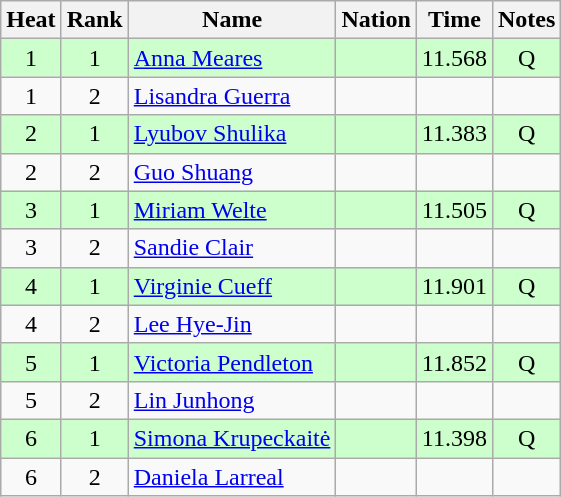<table class="wikitable sortable" style="text-align:center">
<tr>
<th>Heat</th>
<th>Rank</th>
<th>Name</th>
<th>Nation</th>
<th>Time</th>
<th>Notes</th>
</tr>
<tr bgcolor=ccffcc>
<td>1</td>
<td>1</td>
<td align=left><a href='#'>Anna Meares</a></td>
<td align=left></td>
<td>11.568</td>
<td>Q</td>
</tr>
<tr>
<td>1</td>
<td>2</td>
<td align=left><a href='#'>Lisandra Guerra</a></td>
<td align=left></td>
<td></td>
<td></td>
</tr>
<tr bgcolor=ccffcc>
<td>2</td>
<td>1</td>
<td align=left><a href='#'>Lyubov Shulika</a></td>
<td align=left></td>
<td>11.383</td>
<td>Q</td>
</tr>
<tr>
<td>2</td>
<td>2</td>
<td align=left><a href='#'>Guo Shuang</a></td>
<td align=left></td>
<td></td>
<td></td>
</tr>
<tr bgcolor=ccffcc>
<td>3</td>
<td>1</td>
<td align=left><a href='#'>Miriam Welte</a></td>
<td align=left></td>
<td>11.505</td>
<td>Q</td>
</tr>
<tr>
<td>3</td>
<td>2</td>
<td align=left><a href='#'>Sandie Clair</a></td>
<td align=left></td>
<td></td>
<td></td>
</tr>
<tr bgcolor=ccffcc>
<td>4</td>
<td>1</td>
<td align=left><a href='#'>Virginie Cueff</a></td>
<td align=left></td>
<td>11.901</td>
<td>Q</td>
</tr>
<tr>
<td>4</td>
<td>2</td>
<td align=left><a href='#'>Lee Hye-Jin</a></td>
<td align=left></td>
<td></td>
<td></td>
</tr>
<tr bgcolor=ccffcc>
<td>5</td>
<td>1</td>
<td align=left><a href='#'>Victoria Pendleton</a></td>
<td align=left></td>
<td>11.852</td>
<td>Q</td>
</tr>
<tr>
<td>5</td>
<td>2</td>
<td align=left><a href='#'>Lin Junhong</a></td>
<td align=left></td>
<td></td>
<td></td>
</tr>
<tr bgcolor=ccffcc>
<td>6</td>
<td>1</td>
<td align=left><a href='#'>Simona Krupeckaitė</a></td>
<td align=left></td>
<td>11.398</td>
<td>Q</td>
</tr>
<tr>
<td>6</td>
<td>2</td>
<td align=left><a href='#'>Daniela Larreal</a></td>
<td align=left></td>
<td></td>
<td></td>
</tr>
</table>
